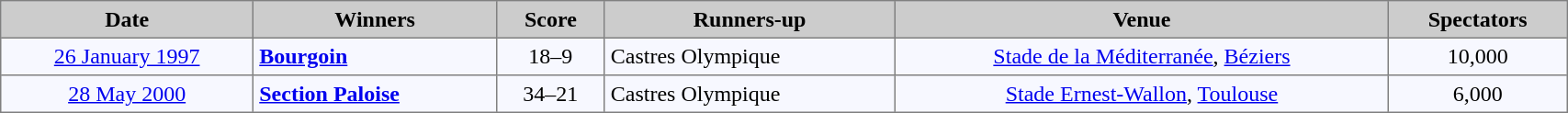<table bgcolor="#f7f8ff" cellpadding="4" width="90%" cellspacing="0" border="1" style="font-size: 100%; border: grey solid 1px; border-collapse: collapse;">
<tr bgcolor="#CCCCCC">
<td align=center><strong>Date</strong></td>
<td align=center><strong>Winners</strong></td>
<td align=center><strong>Score</strong></td>
<td align=center><strong>Runners-up</strong></td>
<td align=center><strong>Venue</strong></td>
<td align=center><strong>Spectators</strong></td>
</tr>
<tr>
<td align=center><a href='#'>26 January 1997</a></td>
<td> <strong><a href='#'>Bourgoin</a></strong></td>
<td align=center>18–9</td>
<td> Castres Olympique</td>
<td align=center><a href='#'>Stade de la Méditerranée</a>, <a href='#'>Béziers</a></td>
<td align=center>10,000</td>
</tr>
<tr>
<td align=center><a href='#'>28 May 2000</a></td>
<td> <strong><a href='#'>Section Paloise</a></strong></td>
<td align=center>34–21</td>
<td> Castres Olympique</td>
<td align=center><a href='#'>Stade Ernest-Wallon</a>, <a href='#'>Toulouse</a></td>
<td align=center>6,000</td>
</tr>
</table>
